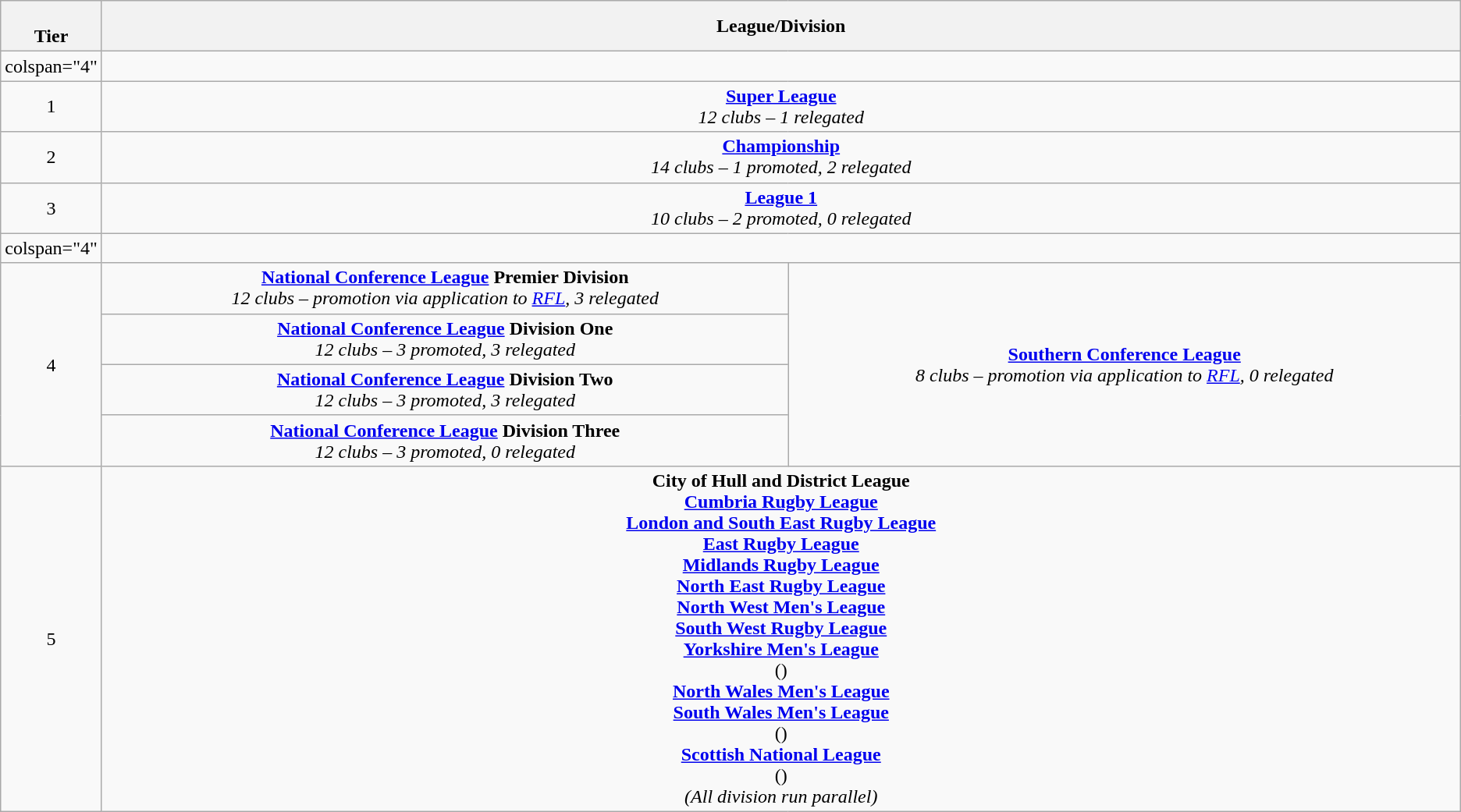<table class="wikitable" style="text-align: center;">
<tr>
<th style="width:4%;"><br>Tier</th>
<th colspan="3">League/Division</th>
</tr>
<tr>
<td>colspan="4"</td>
</tr>
<tr>
<td>1</td>
<td colspan="2"><strong><a href='#'>Super League</a></strong><br><em>12 clubs – 1 relegated</em></td>
</tr>
<tr>
<td>2</td>
<td colspan="2"><strong> <a href='#'>Championship</a></strong><br><em>14 clubs – 1 promoted, 2 relegated</em></td>
</tr>
<tr>
<td>3</td>
<td colspan="2"><strong> <a href='#'>League 1</a></strong><br><em>10 clubs – 2 promoted, 0 relegated</em></td>
</tr>
<tr>
<td>colspan="4"</td>
</tr>
<tr>
<td rowspan="4">4</td>
<td><strong><a href='#'>National Conference League</a> Premier Division</strong><br><em>12 clubs – promotion via application to <a href='#'>RFL</a>, 3 relegated</em></td>
<td rowspan="4"><strong><a href='#'>Southern Conference League</a></strong><br><em>8 clubs – promotion via application to <a href='#'>RFL</a>, 0 relegated</em></td>
</tr>
<tr>
<td><strong><a href='#'>National Conference League</a> Division One</strong><br><em>12 clubs – 3 promoted, 3 relegated</em></td>
</tr>
<tr>
<td><strong><a href='#'>National Conference League</a> Division Two</strong><br><em>12 clubs – 3 promoted, 3 relegated</em></td>
</tr>
<tr>
<td><strong><a href='#'>National Conference League</a> Division Three</strong><br><em>12 clubs – 3 promoted, 0 relegated</em></td>
</tr>
<tr>
<td>5</td>
<td colspan="4"><strong>City of Hull and District League</strong><br><strong><a href='#'>Cumbria Rugby League</a></strong><br><strong><a href='#'>London and South East Rugby League</a></strong><br><strong><a href='#'>East Rugby League</a></strong><br><strong><a href='#'>Midlands Rugby League</a></strong><br><strong><a href='#'>North East Rugby League</a></strong><br><strong><a href='#'>North West Men's League</a></strong><br><strong><a href='#'>South West Rugby League</a></strong><br><strong><a href='#'>Yorkshire Men's League</a></strong><br>()<br><strong><a href='#'>North Wales Men's League</a></strong><br><strong><a href='#'>South Wales Men's League</a></strong><br>()<br><strong><a href='#'>Scottish National League</a></strong><br>()<br><em>(All division run parallel)</em></td>
</tr>
</table>
